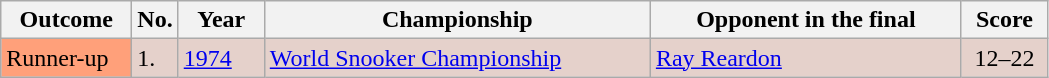<table class="wikitable">
<tr>
<th width="80">Outcome</th>
<th width="20">No.</th>
<th width="50">Year</th>
<th width="250">Championship</th>
<th width="200">Opponent in the final</th>
<th width="50">Score</th>
</tr>
<tr bgcolor="#e5d1cb">
<td style="background:#ffa07a;">Runner-up</td>
<td>1.</td>
<td><a href='#'>1974</a></td>
<td><a href='#'>World Snooker Championship</a></td>
<td> <a href='#'>Ray Reardon</a></td>
<td align="center">12–22</td>
</tr>
</table>
